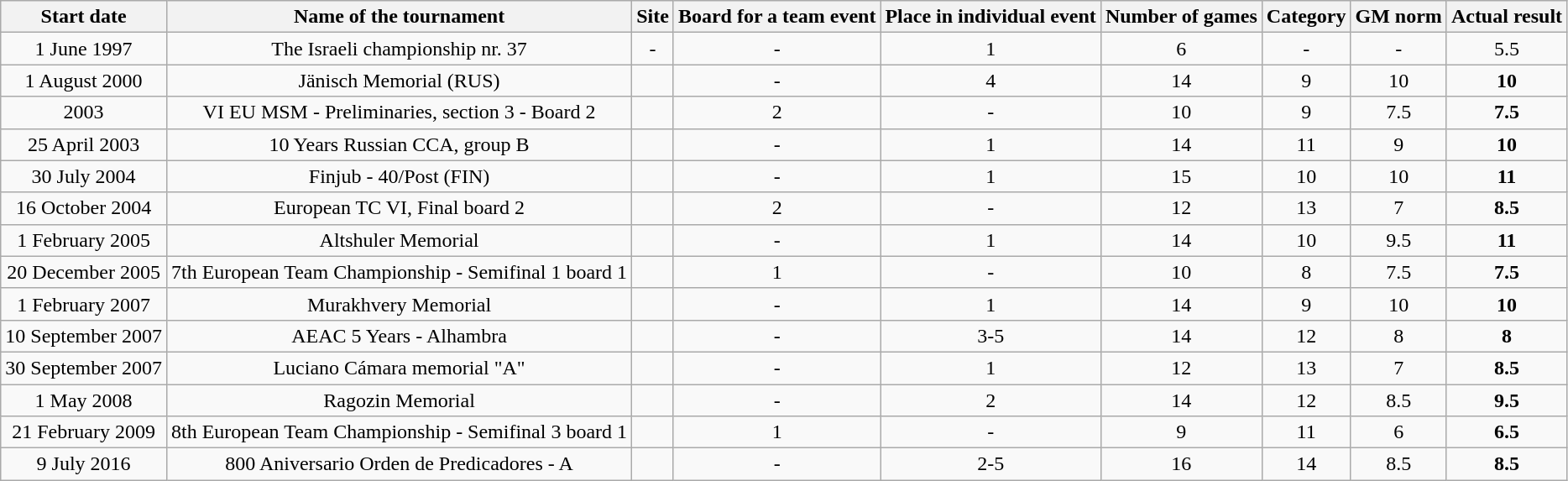<table class="wikitable" style="text-align:center">
<tr>
<th>Start date</th>
<th>Name of the tournament</th>
<th>Site</th>
<th>Board for a team event</th>
<th>Place in individual event</th>
<th>Number of games</th>
<th>Category</th>
<th>GM norm</th>
<th>Actual result</th>
</tr>
<tr>
<td>1 June 1997</td>
<td>The Israeli championship nr. 37</td>
<td>-</td>
<td>-</td>
<td>1</td>
<td>6</td>
<td>-</td>
<td>-</td>
<td>5.5</td>
</tr>
<tr>
<td>1 August 2000</td>
<td>Jänisch Memorial (RUS)</td>
<td></td>
<td>-</td>
<td>4</td>
<td>14</td>
<td>9</td>
<td>10</td>
<td><strong>10</strong></td>
</tr>
<tr>
<td>2003</td>
<td>VI EU MSM - Preliminaries, section 3 - Board 2</td>
<td></td>
<td>2</td>
<td>-</td>
<td>10</td>
<td>9</td>
<td>7.5</td>
<td><strong>7.5</strong></td>
</tr>
<tr>
<td>25 April 2003</td>
<td>10 Years Russian CCA, group B</td>
<td></td>
<td>-</td>
<td>1</td>
<td>14</td>
<td>11</td>
<td>9</td>
<td><strong>10</strong></td>
</tr>
<tr>
<td>30 July 2004</td>
<td>Finjub - 40/Post (FIN)</td>
<td></td>
<td>-</td>
<td>1</td>
<td>15</td>
<td>10</td>
<td>10</td>
<td><strong>11</strong></td>
</tr>
<tr>
<td>16 October 2004</td>
<td>European TC VI, Final board 2</td>
<td></td>
<td>2</td>
<td>-</td>
<td>12</td>
<td>13</td>
<td>7</td>
<td><strong>8.5</strong></td>
</tr>
<tr>
<td>1 February 2005</td>
<td>Altshuler Memorial</td>
<td></td>
<td>-</td>
<td>1</td>
<td>14</td>
<td>10</td>
<td>9.5</td>
<td><strong>11</strong></td>
</tr>
<tr>
<td>20 December 2005</td>
<td>7th European Team Championship - Semifinal 1 board 1</td>
<td></td>
<td>1</td>
<td>-</td>
<td>10</td>
<td>8</td>
<td>7.5</td>
<td><strong>7.5</strong></td>
</tr>
<tr>
<td>1 February 2007</td>
<td>Murakhvery Memorial</td>
<td></td>
<td>-</td>
<td>1</td>
<td>14</td>
<td>9</td>
<td>10</td>
<td><strong>10</strong></td>
</tr>
<tr>
<td>10 September 2007</td>
<td>AEAC 5 Years - Alhambra</td>
<td></td>
<td>-</td>
<td>3-5</td>
<td>14</td>
<td>12</td>
<td>8</td>
<td><strong>8</strong></td>
</tr>
<tr>
<td>30 September 2007</td>
<td>Luciano Cámara memorial "A"</td>
<td></td>
<td>-</td>
<td>1</td>
<td>12</td>
<td>13</td>
<td>7</td>
<td><strong>8.5</strong></td>
</tr>
<tr>
<td>1 May 2008</td>
<td>Ragozin Memorial</td>
<td></td>
<td>-</td>
<td>2</td>
<td>14</td>
<td>12</td>
<td>8.5</td>
<td><strong>9.5</strong></td>
</tr>
<tr>
<td>21 February 2009</td>
<td>8th European Team Championship - Semifinal 3 board 1</td>
<td></td>
<td>1</td>
<td>-</td>
<td>9</td>
<td>11</td>
<td>6</td>
<td><strong>6.5</strong></td>
</tr>
<tr>
<td>9 July 2016</td>
<td>800 Aniversario Orden de Predicadores - A</td>
<td></td>
<td>-</td>
<td>2-5</td>
<td>16</td>
<td>14</td>
<td>8.5</td>
<td><strong>8.5</strong></td>
</tr>
</table>
